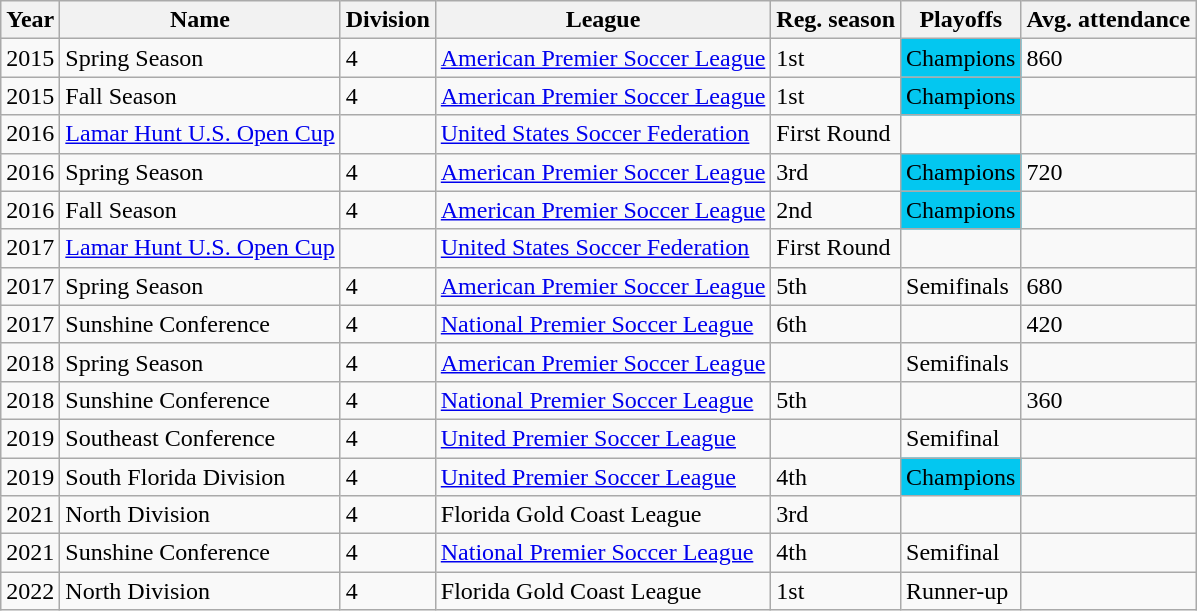<table class="wikitable">
<tr>
<th><strong>Year</strong></th>
<th><strong>Name</strong></th>
<th><strong>Division</strong></th>
<th><strong>League</strong></th>
<th><strong>Reg. season</strong></th>
<th><strong>Playoffs</strong></th>
<th><strong>Avg. attendance</strong></th>
</tr>
<tr>
<td>2015</td>
<td>Spring Season</td>
<td>4</td>
<td><a href='#'>American Premier Soccer League</a></td>
<td>1st</td>
<td bgcolor=##33C7FF>Champions</td>
<td>860</td>
</tr>
<tr>
<td>2015</td>
<td>Fall Season</td>
<td>4</td>
<td><a href='#'>American Premier Soccer League</a></td>
<td>1st</td>
<td bgcolor=##33C7FF>Champions</td>
<td></td>
</tr>
<tr>
<td>2016</td>
<td><a href='#'>Lamar Hunt U.S. Open Cup</a></td>
<td></td>
<td><a href='#'>United States Soccer Federation</a></td>
<td>First Round</td>
<td></td>
<td></td>
</tr>
<tr>
<td>2016</td>
<td>Spring Season</td>
<td>4</td>
<td><a href='#'>American Premier Soccer League</a></td>
<td>3rd</td>
<td bgcolor=##33C7FF>Champions</td>
<td>720</td>
</tr>
<tr>
<td>2016</td>
<td>Fall Season</td>
<td>4</td>
<td><a href='#'>American Premier Soccer League</a></td>
<td>2nd</td>
<td bgcolor=##33C7FF>Champions</td>
<td></td>
</tr>
<tr>
<td>2017</td>
<td><a href='#'>Lamar Hunt U.S. Open Cup</a></td>
<td></td>
<td><a href='#'>United States Soccer Federation</a></td>
<td>First Round</td>
<td></td>
<td></td>
</tr>
<tr>
<td>2017</td>
<td>Spring Season</td>
<td>4</td>
<td><a href='#'>American Premier Soccer League</a></td>
<td>5th</td>
<td>Semifinals</td>
<td>680</td>
</tr>
<tr>
<td>2017</td>
<td>Sunshine Conference</td>
<td>4</td>
<td><a href='#'>National Premier Soccer League</a></td>
<td>6th</td>
<td></td>
<td>420</td>
</tr>
<tr>
<td>2018</td>
<td>Spring Season</td>
<td>4</td>
<td><a href='#'>American Premier Soccer League</a></td>
<td></td>
<td>Semifinals</td>
<td></td>
</tr>
<tr>
<td>2018</td>
<td>Sunshine Conference</td>
<td>4</td>
<td><a href='#'>National Premier Soccer League</a></td>
<td>5th</td>
<td></td>
<td>360</td>
</tr>
<tr>
<td>2019</td>
<td>Southeast Conference</td>
<td>4</td>
<td><a href='#'>United Premier Soccer League</a></td>
<td></td>
<td>Semifinal</td>
<td></td>
</tr>
<tr>
<td>2019</td>
<td>South Florida Division</td>
<td>4</td>
<td><a href='#'>United Premier Soccer League</a></td>
<td>4th</td>
<td bgcolor=##33C7FF>Champions</td>
<td></td>
</tr>
<tr>
<td>2021</td>
<td>North Division</td>
<td>4</td>
<td>Florida Gold Coast League</td>
<td>3rd</td>
<td></td>
<td></td>
</tr>
<tr>
<td>2021</td>
<td>Sunshine Conference</td>
<td>4</td>
<td><a href='#'>National Premier Soccer League</a></td>
<td>4th</td>
<td>Semifinal</td>
<td></td>
</tr>
<tr>
<td>2022</td>
<td>North Division</td>
<td>4</td>
<td>Florida Gold Coast League</td>
<td>1st</td>
<td>Runner-up</td>
<td></td>
</tr>
</table>
